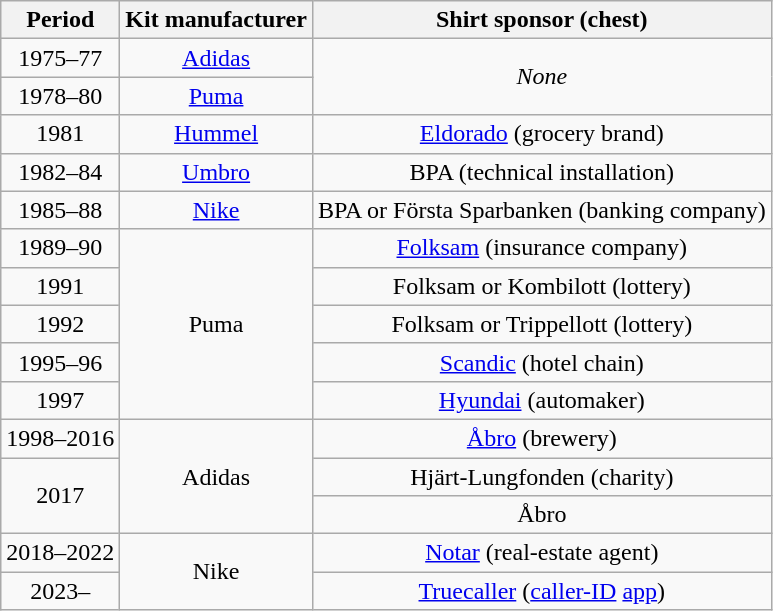<table class="wikitable" style="text-align: center">
<tr>
<th>Period</th>
<th>Kit manufacturer</th>
<th>Shirt sponsor (chest)</th>
</tr>
<tr>
<td>1975–77</td>
<td> <a href='#'>Adidas</a></td>
<td rowspan=2><em>None</em></td>
</tr>
<tr>
<td>1978–80</td>
<td> <a href='#'>Puma</a></td>
</tr>
<tr>
<td>1981</td>
<td> <a href='#'>Hummel</a></td>
<td><a href='#'>Eldorado</a> (grocery brand)</td>
</tr>
<tr>
<td>1982–84</td>
<td> <a href='#'>Umbro</a></td>
<td>BPA (technical installation)</td>
</tr>
<tr>
<td>1985–88</td>
<td> <a href='#'>Nike</a></td>
<td>BPA or Första Sparbanken (banking company)</td>
</tr>
<tr>
<td>1989–90</td>
<td rowspan=5> Puma</td>
<td><a href='#'>Folksam</a> (insurance company)</td>
</tr>
<tr>
<td>1991</td>
<td>Folksam or Kombilott (lottery)</td>
</tr>
<tr>
<td>1992</td>
<td>Folksam or Trippellott (lottery)</td>
</tr>
<tr>
<td>1995–96</td>
<td><a href='#'>Scandic</a> (hotel chain)</td>
</tr>
<tr>
<td>1997</td>
<td><a href='#'>Hyundai</a> (automaker)</td>
</tr>
<tr>
<td>1998–2016</td>
<td rowspan=3> Adidas</td>
<td><a href='#'>Åbro</a> (brewery)</td>
</tr>
<tr>
<td rowspan=2>2017</td>
<td>Hjärt-Lungfonden (charity)</td>
</tr>
<tr>
<td>Åbro</td>
</tr>
<tr>
<td>2018–2022</td>
<td rowspan=2> Nike</td>
<td><a href='#'>Notar</a> (real-estate agent)</td>
</tr>
<tr>
<td>2023–</td>
<td><a href='#'>Truecaller</a> (<a href='#'>caller-ID</a> <a href='#'>app</a>)</td>
</tr>
</table>
